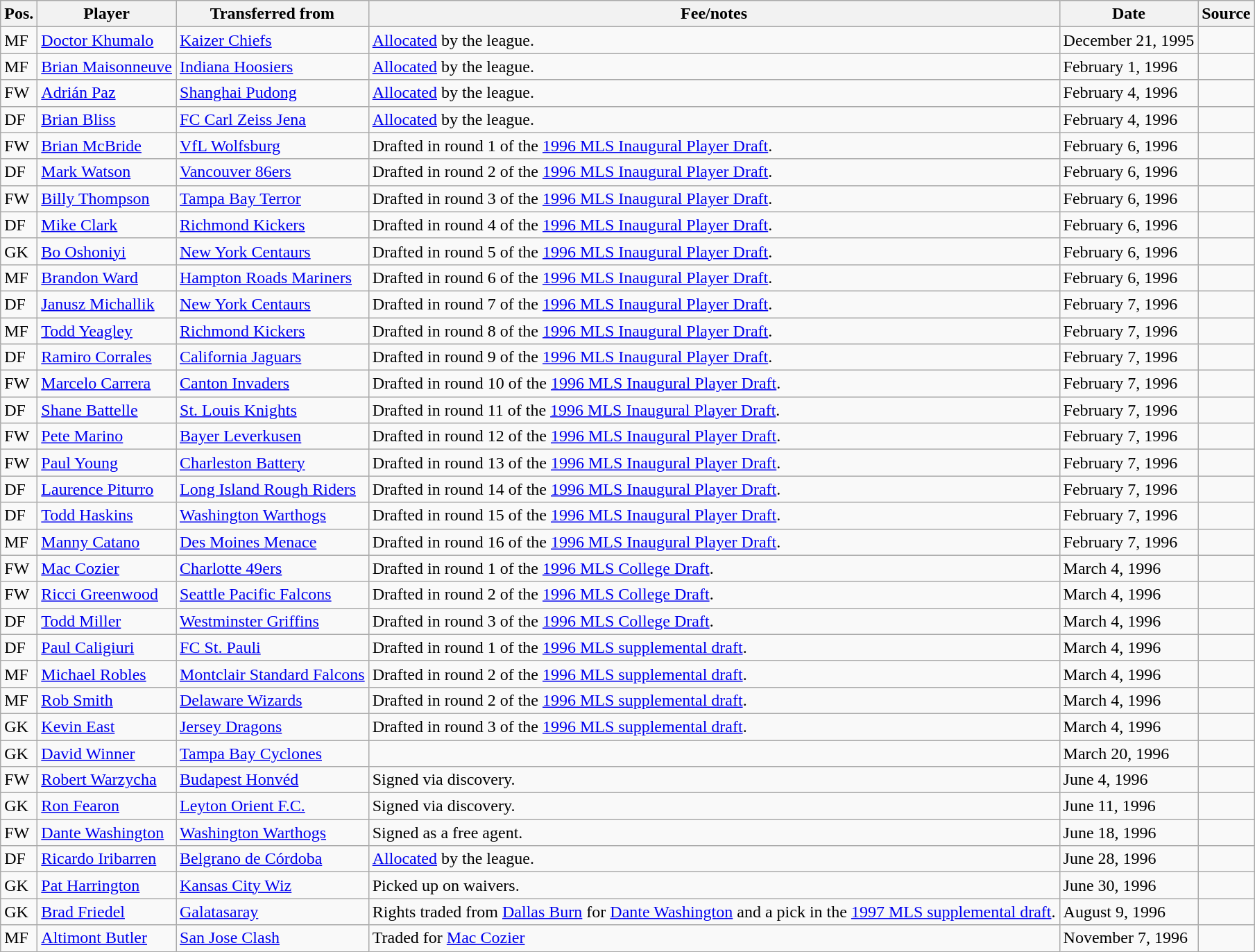<table class="wikitable sortable" style="text-align: left">
<tr>
<th><strong>Pos.</strong></th>
<th><strong>Player</strong></th>
<th><strong>Transferred from</strong></th>
<th><strong>Fee/notes</strong></th>
<th><strong>Date</strong></th>
<th><strong>Source</strong></th>
</tr>
<tr>
<td>MF</td>
<td> <a href='#'>Doctor Khumalo</a></td>
<td> <a href='#'>Kaizer Chiefs</a></td>
<td><a href='#'>Allocated</a> by the league.</td>
<td>December 21, 1995</td>
<td align=center></td>
</tr>
<tr>
<td>MF</td>
<td> <a href='#'>Brian Maisonneuve</a></td>
<td> <a href='#'>Indiana Hoosiers</a></td>
<td><a href='#'>Allocated</a> by the league.</td>
<td>February 1, 1996</td>
<td align=center></td>
</tr>
<tr>
<td>FW</td>
<td> <a href='#'>Adrián Paz</a></td>
<td> <a href='#'>Shanghai Pudong</a></td>
<td><a href='#'>Allocated</a> by the league.</td>
<td>February 4, 1996</td>
<td align=center></td>
</tr>
<tr>
<td>DF</td>
<td> <a href='#'>Brian Bliss</a></td>
<td> <a href='#'>FC Carl Zeiss Jena</a></td>
<td><a href='#'>Allocated</a> by the league.</td>
<td>February 4, 1996</td>
<td align=center></td>
</tr>
<tr>
<td>FW</td>
<td> <a href='#'>Brian McBride</a></td>
<td> <a href='#'>VfL Wolfsburg</a></td>
<td>Drafted in round 1 of the <a href='#'>1996 MLS Inaugural Player Draft</a>.</td>
<td>February 6, 1996</td>
<td align=center></td>
</tr>
<tr>
<td>DF</td>
<td> <a href='#'>Mark Watson</a></td>
<td> <a href='#'>Vancouver 86ers</a></td>
<td>Drafted in round 2 of the <a href='#'>1996 MLS Inaugural Player Draft</a>.</td>
<td>February 6, 1996</td>
<td align=center></td>
</tr>
<tr>
<td>FW</td>
<td> <a href='#'>Billy Thompson</a></td>
<td> <a href='#'>Tampa Bay Terror</a></td>
<td>Drafted in round 3 of the <a href='#'>1996 MLS Inaugural Player Draft</a>.</td>
<td>February 6, 1996</td>
<td align=center></td>
</tr>
<tr>
<td>DF</td>
<td> <a href='#'>Mike Clark</a></td>
<td> <a href='#'>Richmond Kickers</a></td>
<td>Drafted in round 4 of the <a href='#'>1996 MLS Inaugural Player Draft</a>.</td>
<td>February 6, 1996</td>
<td align=center></td>
</tr>
<tr>
<td>GK</td>
<td> <a href='#'>Bo Oshoniyi</a></td>
<td> <a href='#'>New York Centaurs</a></td>
<td>Drafted in round 5 of the <a href='#'>1996 MLS Inaugural Player Draft</a>.</td>
<td>February 6, 1996</td>
<td align=center></td>
</tr>
<tr>
<td>MF</td>
<td> <a href='#'>Brandon Ward</a></td>
<td> <a href='#'>Hampton Roads Mariners</a></td>
<td>Drafted in round 6 of the <a href='#'>1996 MLS Inaugural Player Draft</a>.</td>
<td>February 6, 1996</td>
<td align=center></td>
</tr>
<tr>
<td>DF</td>
<td> <a href='#'>Janusz Michallik</a></td>
<td> <a href='#'>New York Centaurs</a></td>
<td>Drafted in round 7 of the <a href='#'>1996 MLS Inaugural Player Draft</a>.</td>
<td>February 7, 1996</td>
<td align=center></td>
</tr>
<tr>
<td>MF</td>
<td> <a href='#'>Todd Yeagley</a></td>
<td> <a href='#'>Richmond Kickers</a></td>
<td>Drafted in round 8 of the <a href='#'>1996 MLS Inaugural Player Draft</a>.</td>
<td>February 7, 1996</td>
<td align=center></td>
</tr>
<tr>
<td>DF</td>
<td> <a href='#'>Ramiro Corrales</a></td>
<td> <a href='#'>California Jaguars</a></td>
<td>Drafted in round 9 of the <a href='#'>1996 MLS Inaugural Player Draft</a>.</td>
<td>February 7, 1996</td>
<td align=center></td>
</tr>
<tr>
<td>FW</td>
<td> <a href='#'>Marcelo Carrera</a></td>
<td> <a href='#'>Canton Invaders</a></td>
<td>Drafted in round 10 of the <a href='#'>1996 MLS Inaugural Player Draft</a>.</td>
<td>February 7, 1996</td>
<td align=center></td>
</tr>
<tr>
<td>DF</td>
<td> <a href='#'>Shane Battelle</a></td>
<td> <a href='#'>St. Louis Knights</a></td>
<td>Drafted in round 11 of the <a href='#'>1996 MLS Inaugural Player Draft</a>.</td>
<td>February 7, 1996</td>
<td align=center></td>
</tr>
<tr>
<td>FW</td>
<td> <a href='#'>Pete Marino</a></td>
<td> <a href='#'>Bayer Leverkusen</a></td>
<td>Drafted in round 12 of the <a href='#'>1996 MLS Inaugural Player Draft</a>.</td>
<td>February 7, 1996</td>
<td align=center></td>
</tr>
<tr>
<td>FW</td>
<td> <a href='#'>Paul Young</a></td>
<td> <a href='#'>Charleston Battery</a></td>
<td>Drafted in round 13 of the <a href='#'>1996 MLS Inaugural Player Draft</a>.</td>
<td>February 7, 1996</td>
<td align=center></td>
</tr>
<tr>
<td>DF</td>
<td> <a href='#'>Laurence Piturro</a></td>
<td> <a href='#'>Long Island Rough Riders</a></td>
<td>Drafted in round 14 of the <a href='#'>1996 MLS Inaugural Player Draft</a>.</td>
<td>February 7, 1996</td>
<td align=center></td>
</tr>
<tr>
<td>DF</td>
<td> <a href='#'>Todd Haskins</a></td>
<td> <a href='#'>Washington Warthogs</a></td>
<td>Drafted in round 15 of the <a href='#'>1996 MLS Inaugural Player Draft</a>.</td>
<td>February 7, 1996</td>
<td align=center></td>
</tr>
<tr>
<td>MF</td>
<td> <a href='#'>Manny Catano</a></td>
<td> <a href='#'>Des Moines Menace</a></td>
<td>Drafted in round 16 of the <a href='#'>1996 MLS Inaugural Player Draft</a>.</td>
<td>February 7, 1996</td>
<td align=center></td>
</tr>
<tr>
<td>FW</td>
<td> <a href='#'>Mac Cozier</a></td>
<td> <a href='#'>Charlotte 49ers</a></td>
<td>Drafted in round 1 of the <a href='#'>1996 MLS College Draft</a>.</td>
<td>March 4, 1996</td>
<td align=center></td>
</tr>
<tr>
<td>FW</td>
<td> <a href='#'>Ricci Greenwood</a></td>
<td> <a href='#'>Seattle Pacific Falcons</a></td>
<td>Drafted in round 2 of the <a href='#'>1996 MLS College Draft</a>.</td>
<td>March 4, 1996</td>
<td align=center></td>
</tr>
<tr>
<td>DF</td>
<td> <a href='#'>Todd Miller</a></td>
<td> <a href='#'>Westminster Griffins</a></td>
<td>Drafted in round 3 of the <a href='#'>1996 MLS College Draft</a>.</td>
<td>March 4, 1996</td>
<td align=center></td>
</tr>
<tr>
<td>DF</td>
<td> <a href='#'>Paul Caligiuri</a></td>
<td> <a href='#'>FC St. Pauli</a></td>
<td>Drafted in round 1 of the <a href='#'>1996 MLS supplemental draft</a>.</td>
<td>March 4, 1996</td>
<td align=center></td>
</tr>
<tr>
<td>MF</td>
<td> <a href='#'>Michael Robles</a></td>
<td> <a href='#'>Montclair Standard Falcons</a></td>
<td>Drafted in round 2 of the <a href='#'>1996 MLS supplemental draft</a>.</td>
<td>March 4, 1996</td>
<td align=center></td>
</tr>
<tr>
<td>MF</td>
<td> <a href='#'>Rob Smith</a></td>
<td> <a href='#'>Delaware Wizards</a></td>
<td>Drafted in round 2 of the <a href='#'>1996 MLS supplemental draft</a>.</td>
<td>March 4, 1996</td>
<td align=center></td>
</tr>
<tr>
<td>GK</td>
<td> <a href='#'>Kevin East</a></td>
<td> <a href='#'>Jersey Dragons</a></td>
<td>Drafted in round 3 of the <a href='#'>1996 MLS supplemental draft</a>.</td>
<td>March 4, 1996</td>
<td align=center></td>
</tr>
<tr>
<td>GK</td>
<td> <a href='#'>David Winner</a></td>
<td> <a href='#'>Tampa Bay Cyclones</a></td>
<td></td>
<td>March 20, 1996</td>
<td align=center></td>
</tr>
<tr>
<td>FW</td>
<td> <a href='#'>Robert Warzycha</a></td>
<td> <a href='#'>Budapest Honvéd</a></td>
<td>Signed via discovery.</td>
<td>June 4, 1996</td>
<td align=center></td>
</tr>
<tr>
<td>GK</td>
<td> <a href='#'>Ron Fearon</a></td>
<td> <a href='#'>Leyton Orient F.C.</a></td>
<td>Signed via discovery.</td>
<td>June 11, 1996</td>
<td align=center></td>
</tr>
<tr>
<td>FW</td>
<td> <a href='#'>Dante Washington</a></td>
<td> <a href='#'>Washington Warthogs</a></td>
<td>Signed as a free agent.</td>
<td>June 18, 1996</td>
<td align=center></td>
</tr>
<tr>
<td>DF</td>
<td> <a href='#'>Ricardo Iribarren</a></td>
<td> <a href='#'>Belgrano de Córdoba</a></td>
<td><a href='#'>Allocated</a> by the league.</td>
<td>June 28, 1996</td>
<td align=center></td>
</tr>
<tr>
<td>GK</td>
<td> <a href='#'>Pat Harrington</a></td>
<td> <a href='#'>Kansas City Wiz</a></td>
<td>Picked up on waivers.</td>
<td>June 30, 1996</td>
<td align=center></td>
</tr>
<tr>
<td>GK</td>
<td> <a href='#'>Brad Friedel</a></td>
<td> <a href='#'>Galatasaray</a></td>
<td>Rights traded from <a href='#'>Dallas Burn</a> for <a href='#'>Dante Washington</a> and a pick in the <a href='#'>1997 MLS supplemental draft</a>.</td>
<td>August 9, 1996</td>
<td align=center></td>
</tr>
<tr>
<td>MF</td>
<td> <a href='#'>Altimont Butler</a></td>
<td> <a href='#'>San Jose Clash</a></td>
<td>Traded for <a href='#'>Mac Cozier</a></td>
<td>November 7, 1996</td>
<td align=center></td>
</tr>
</table>
